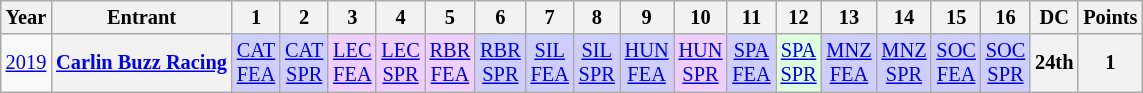<table class="wikitable" style="text-align:center; font-size:85%">
<tr>
<th>Year</th>
<th>Entrant</th>
<th>1</th>
<th>2</th>
<th>3</th>
<th>4</th>
<th>5</th>
<th>6</th>
<th>7</th>
<th>8</th>
<th>9</th>
<th>10</th>
<th>11</th>
<th>12</th>
<th>13</th>
<th>14</th>
<th>15</th>
<th>16</th>
<th>DC</th>
<th>Points</th>
</tr>
<tr>
<td><a href='#'>2019</a></td>
<th nowrap><a href='#'>Carlin Buzz Racing</a></th>
<td style="background:#CFCFFF;"><a href='#'>CAT<br>FEA</a><br></td>
<td style="background:#CFCFFF;"><a href='#'>CAT<br>SPR</a><br></td>
<td style="background:#EFCFFF;"><a href='#'>LEC<br>FEA</a><br></td>
<td style="background:#EFCFFF;"><a href='#'>LEC<br>SPR</a><br></td>
<td style="background:#EFCFFF;"><a href='#'>RBR<br>FEA</a><br></td>
<td style="background:#CFCFFF;"><a href='#'>RBR<br>SPR</a><br></td>
<td style="background:#CFCFFF;"><a href='#'>SIL<br>FEA</a><br></td>
<td style="background:#CFCFFF;"><a href='#'>SIL<br>SPR</a><br></td>
<td style="background:#CFCFFF;"><a href='#'>HUN<br>FEA</a><br></td>
<td style="background:#EFCFFF;"><a href='#'>HUN<br>SPR</a><br></td>
<td style="background:#CFCFFF;"><a href='#'>SPA<br>FEA</a><br></td>
<td style="background:#DFFFDF;"><a href='#'>SPA<br>SPR</a><br></td>
<td style="background:#CFCFFF;"><a href='#'>MNZ<br>FEA</a><br></td>
<td style="background:#CFCFFF;"><a href='#'>MNZ<br>SPR</a><br></td>
<td style="background:#CFCFFF;"><a href='#'>SOC<br>FEA</a><br></td>
<td style="background:#CFCFFF;"><a href='#'>SOC<br>SPR</a><br></td>
<th>24th</th>
<th>1</th>
</tr>
</table>
